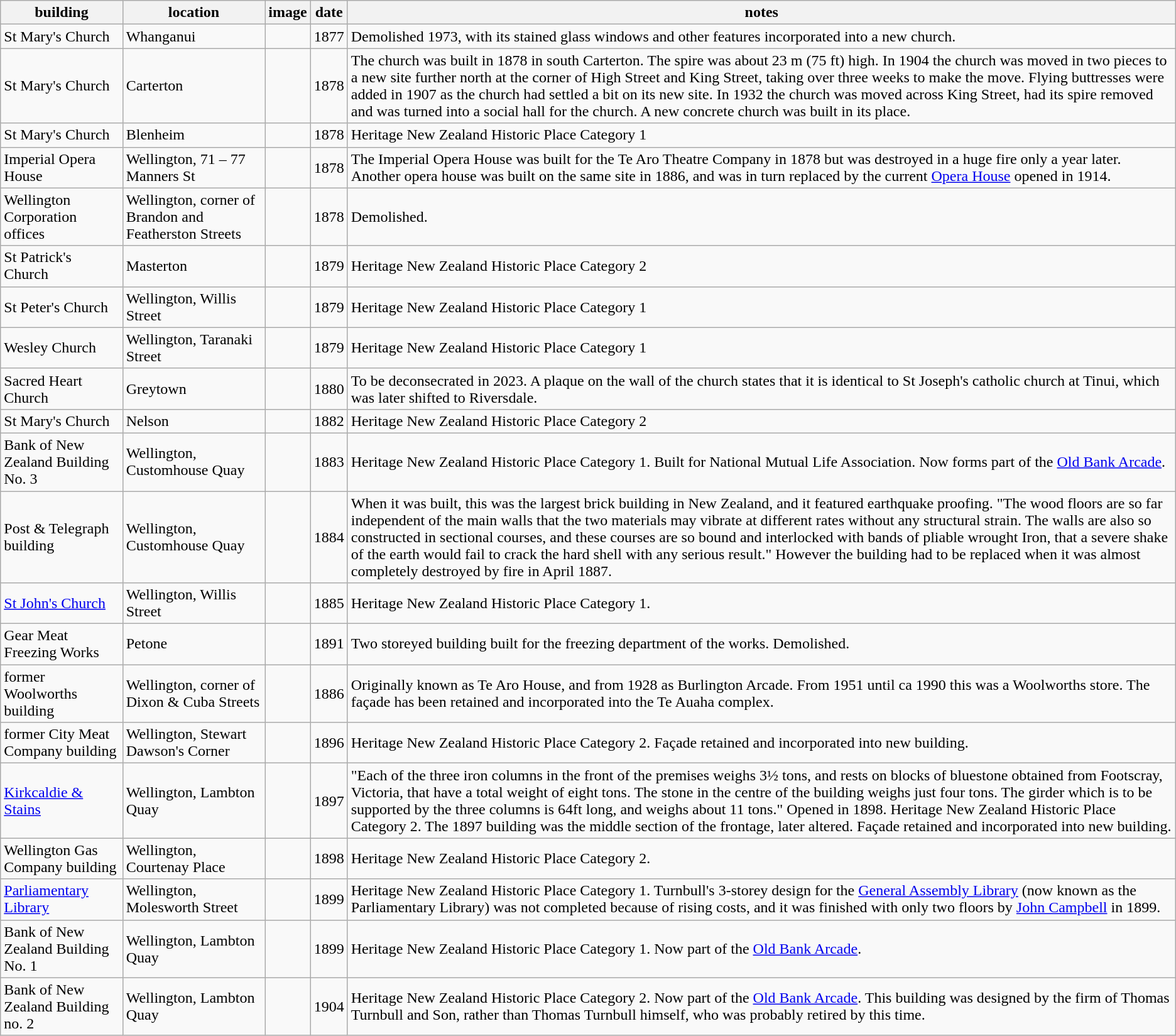<table class="wikitable sortable">
<tr>
<th>building</th>
<th>location</th>
<th>image</th>
<th>date</th>
<th>notes</th>
</tr>
<tr>
<td>St Mary's Church</td>
<td>Whanganui</td>
<td></td>
<td>1877</td>
<td>Demolished 1973, with its stained glass windows and other features incorporated into a new church.</td>
</tr>
<tr>
<td>St Mary's Church</td>
<td>Carterton</td>
<td></td>
<td>1878</td>
<td>The church was built in 1878 in south Carterton. The spire was about 23 m (75 ft) high. In 1904 the church was moved in two pieces to a new site further north at the corner of High Street and King Street, taking over three weeks to make the move. Flying buttresses were added in 1907 as the church had settled a bit on its new site. In 1932 the church was moved across King Street, had its spire removed and was turned into a social hall for the church. A new concrete church was built in its place.</td>
</tr>
<tr>
<td>St Mary's Church</td>
<td>Blenheim</td>
<td></td>
<td>1878</td>
<td>Heritage New Zealand Historic Place Category 1</td>
</tr>
<tr>
<td>Imperial Opera House</td>
<td>Wellington, 71 – 77 Manners St</td>
<td></td>
<td>1878</td>
<td>The Imperial Opera House was built for the Te Aro Theatre Company in 1878 but was destroyed in a huge fire only a year later. Another opera house was built on the same site in 1886, and was in turn replaced by the current <a href='#'>Opera House</a> opened in 1914.</td>
</tr>
<tr>
<td>Wellington Corporation offices</td>
<td>Wellington, corner of Brandon and Featherston Streets</td>
<td></td>
<td>1878</td>
<td>Demolished.</td>
</tr>
<tr>
<td>St Patrick's Church</td>
<td>Masterton</td>
<td></td>
<td>1879</td>
<td>Heritage New Zealand Historic Place Category 2</td>
</tr>
<tr>
<td>St Peter's Church</td>
<td>Wellington, Willis Street</td>
<td></td>
<td>1879</td>
<td>Heritage New Zealand Historic Place Category 1</td>
</tr>
<tr>
<td>Wesley Church</td>
<td>Wellington, Taranaki Street</td>
<td></td>
<td>1879</td>
<td>Heritage New Zealand Historic Place Category 1</td>
</tr>
<tr>
<td>Sacred Heart Church</td>
<td>Greytown</td>
<td></td>
<td>1880</td>
<td>To be deconsecrated in 2023. A plaque on the wall of the church states that it is identical to St Joseph's catholic church at Tinui, which was later shifted to Riversdale.</td>
</tr>
<tr>
<td>St Mary's Church</td>
<td>Nelson</td>
<td></td>
<td>1882</td>
<td>Heritage New Zealand Historic Place Category 2</td>
</tr>
<tr>
<td>Bank of New Zealand Building No. 3</td>
<td>Wellington, Customhouse Quay</td>
<td></td>
<td>1883</td>
<td>Heritage New Zealand Historic Place Category 1. Built for National Mutual Life Association. Now forms part of the <a href='#'>Old Bank Arcade</a>.</td>
</tr>
<tr>
<td>Post & Telegraph building</td>
<td>Wellington, Customhouse Quay</td>
<td></td>
<td>1884</td>
<td>When it was built, this was the largest brick building in New Zealand, and it featured earthquake proofing. "The wood floors are so far independent of the main walls that the two materials may vibrate at different rates without any structural strain. The walls are also so constructed in sectional courses, and these courses are so bound and interlocked with bands of pliable wrought Iron, that a severe shake of the earth would fail to crack the hard shell with any serious result." However the building had to be replaced when it was almost completely destroyed by fire in April 1887.</td>
</tr>
<tr>
<td><a href='#'>St John's Church</a></td>
<td>Wellington, Willis Street</td>
<td></td>
<td>1885</td>
<td>Heritage New Zealand Historic Place Category 1.</td>
</tr>
<tr>
<td>Gear Meat Freezing Works</td>
<td>Petone</td>
<td></td>
<td>1891</td>
<td>Two storeyed building built for the freezing department of the works. Demolished.</td>
</tr>
<tr>
<td>former Woolworths building</td>
<td>Wellington, corner of Dixon & Cuba Streets</td>
<td></td>
<td>1886</td>
<td>Originally known as Te Aro House, and from 1928 as Burlington Arcade. From 1951 until ca 1990 this was a Woolworths store. The façade has been retained and incorporated into the Te Auaha complex.</td>
</tr>
<tr>
<td>former City Meat Company building</td>
<td>Wellington, Stewart Dawson's Corner</td>
<td></td>
<td>1896</td>
<td>Heritage New Zealand Historic Place Category 2. Façade retained and incorporated into new building.</td>
</tr>
<tr>
<td><a href='#'>Kirkcaldie & Stains</a></td>
<td>Wellington, Lambton Quay</td>
<td></td>
<td>1897</td>
<td>"Each of the three iron columns in the front of the premises weighs 3½ tons, and rests on blocks of bluestone obtained from Footscray, Victoria, that have a total weight of eight tons. The stone in the centre of the building weighs just four tons. The girder which is to be supported by the three columns is 64ft long, and weighs about 11 tons." Opened in 1898. Heritage New Zealand Historic Place Category 2. The 1897 building was the middle section of the frontage, later altered. Façade retained and incorporated into new building.</td>
</tr>
<tr>
<td>Wellington Gas Company building</td>
<td>Wellington, Courtenay Place</td>
<td></td>
<td>1898</td>
<td>Heritage New Zealand Historic Place Category 2.</td>
</tr>
<tr>
<td><a href='#'>Parliamentary Library</a></td>
<td>Wellington, Molesworth Street</td>
<td></td>
<td>1899</td>
<td>Heritage New Zealand Historic Place Category 1. Turnbull's 3-storey design for the <a href='#'>General Assembly Library</a> (now known as the Parliamentary Library) was not completed because of rising costs, and it was finished with only two floors by <a href='#'>John Campbell</a> in 1899.</td>
</tr>
<tr>
<td>Bank of New Zealand Building No. 1</td>
<td>Wellington, Lambton Quay</td>
<td></td>
<td>1899</td>
<td>Heritage New Zealand Historic Place Category 1. Now part of the <a href='#'>Old Bank Arcade</a>.</td>
</tr>
<tr>
<td>Bank of New Zealand Building no. 2</td>
<td>Wellington, Lambton Quay</td>
<td></td>
<td>1904</td>
<td>Heritage New Zealand Historic Place Category 2. Now part of the <a href='#'>Old Bank Arcade</a>. This building was designed by the firm of Thomas Turnbull and Son, rather than Thomas Turnbull himself, who was probably retired by this time.</td>
</tr>
</table>
